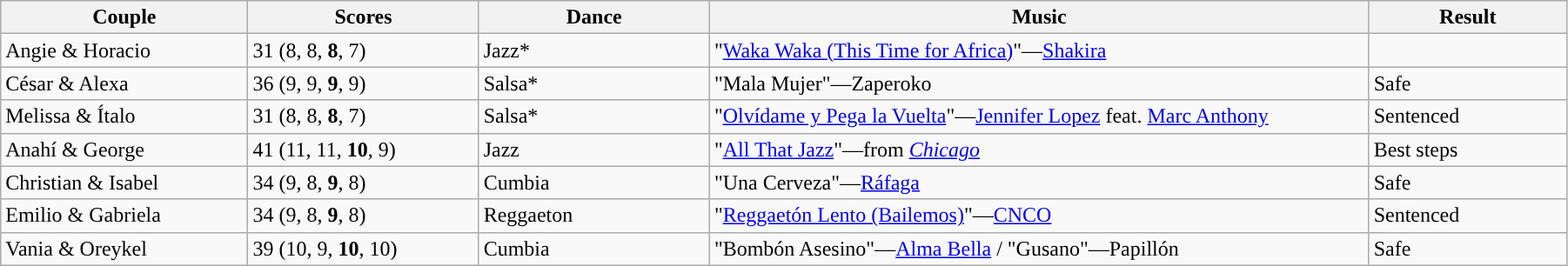<table class="wikitable sortable" style="width:95%; white-space:nowrap;">
<tr>
<th style="width:15%;">Couple</th>
<th style="width:14%;">Scores</th>
<th style="width:14%;">Dance</th>
<th style="width:40%;">Music</th>
<th style="width:12%;">Result</th>
</tr>
<tr>
<td>Angie & Horacio</td>
<td>31 (8, 8, <strong>8</strong>, 7)</td>
<td>Jazz*</td>
<td>"<a href='#'>Waka Waka (This Time for Africa)</a>"—<a href='#'>Shakira</a></td>
<td></td>
</tr>
<tr>
<td>César & Alexa</td>
<td>36 (9, 9, <strong>9</strong>, 9)</td>
<td>Salsa*</td>
<td>"Mala Mujer"—Zaperoko</td>
<td>Safe</td>
</tr>
<tr>
<td>Melissa & Ítalo</td>
<td>31 (8, 8, <strong>8</strong>, 7)</td>
<td>Salsa*</td>
<td>"<a href='#'>Olvídame y Pega la Vuelta</a>"—<a href='#'>Jennifer Lopez</a> feat. <a href='#'>Marc Anthony</a></td>
<td>Sentenced</td>
</tr>
<tr>
<td>Anahí & George</td>
<td>41 (11, 11, <strong>10</strong>, 9)</td>
<td>Jazz</td>
<td>"<a href='#'>All That Jazz</a>"—from <em><a href='#'>Chicago</a></em></td>
<td>Best steps</td>
</tr>
<tr>
<td>Christian & Isabel</td>
<td>34 (9, 8, <strong>9</strong>, 8)</td>
<td>Cumbia</td>
<td>"Una Cerveza"—<a href='#'>Ráfaga</a></td>
<td>Safe</td>
</tr>
<tr>
<td>Emilio & Gabriela</td>
<td>34 (9, 8, <strong>9</strong>, 8)</td>
<td>Reggaeton</td>
<td>"<a href='#'>Reggaetón Lento (Bailemos)</a>"—<a href='#'>CNCO</a></td>
<td>Sentenced</td>
</tr>
<tr>
<td>Vania & Oreykel</td>
<td>39 (10, 9, <strong>10</strong>, 10)</td>
<td>Cumbia</td>
<td>"Bombón Asesino"—<a href='#'>Alma Bella</a> / "Gusano"—Papillón</td>
<td>Safe</td>
</tr>
</table>
